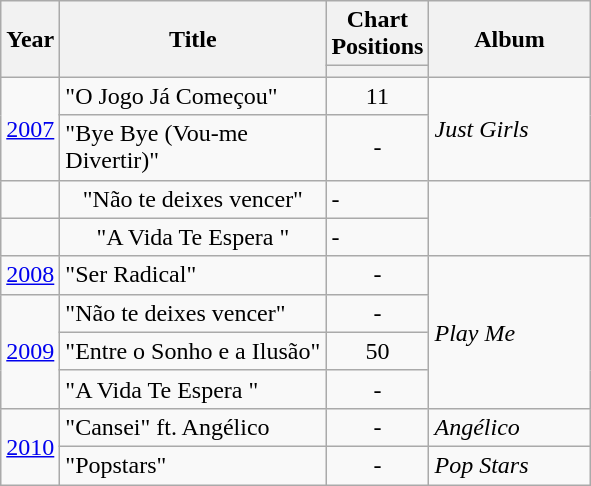<table class="wikitable">
<tr>
<th bgcolor="lightsteelblue" width="25" rowspan=2>Year</th>
<th bgcolor="lightsteelblue" width="170" rowspan=2>Title</th>
<th bgcolor="lightsteelblue" colspan=1>Chart Positions</th>
<th bgcolor="lightsteelblue" width="100" rowspan=2>Album</th>
</tr>
<tr bgcolor="#efefef">
<th bgcolor="#e2e2e2" width="40"></th>
</tr>
<tr>
<td rowspan=2><a href='#'>2007</a></td>
<td>"O Jogo Já Começou"</td>
<td align="center">11</td>
<td rowspan=2><em>Just Girls</em></td>
</tr>
<tr>
<td>"Bye Bye (Vou-me Divertir)"</td>
<td align="center">-</td>
</tr>
<tr>
<td></td>
<td align="center">"Não te deixes vencer"</td>
<td>-</td>
</tr>
<tr>
<td></td>
<td align="center">"A Vida Te Espera "</td>
<td>-</td>
</tr>
<tr>
<td rowspan=1><a href='#'>2008</a></td>
<td>"Ser Radical"</td>
<td align="center">-</td>
<td rowspan=4><em>Play Me</em></td>
</tr>
<tr>
<td rowspan=3><a href='#'>2009</a></td>
<td>"Não te deixes vencer"</td>
<td align="center">-</td>
</tr>
<tr>
<td>"Entre o Sonho e a Ilusão"</td>
<td align="center">50</td>
</tr>
<tr>
<td>"A Vida Te Espera "</td>
<td align="center">-</td>
</tr>
<tr>
<td rowspan=2><a href='#'>2010</a></td>
<td>"Cansei" ft. Angélico</td>
<td align="center">-</td>
<td><em>Angélico</em></td>
</tr>
<tr>
<td>"Popstars"</td>
<td align="center">-</td>
<td><em>Pop Stars</em></td>
</tr>
</table>
